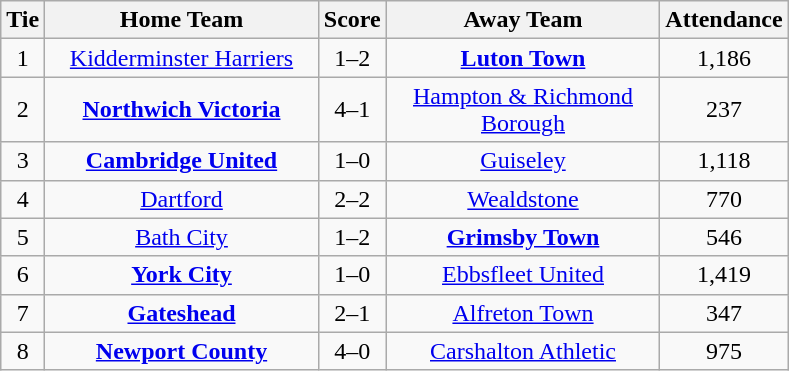<table class="wikitable" style="text-align:center;">
<tr>
<th width=20>Tie</th>
<th width=175>Home Team</th>
<th width=20>Score</th>
<th width=175>Away Team</th>
<th width=20>Attendance</th>
</tr>
<tr>
<td>1</td>
<td><a href='#'>Kidderminster Harriers</a></td>
<td>1–2</td>
<td><strong><a href='#'>Luton Town</a></strong></td>
<td>1,186</td>
</tr>
<tr>
<td>2</td>
<td><strong><a href='#'>Northwich Victoria</a></strong></td>
<td>4–1</td>
<td><a href='#'>Hampton & Richmond Borough</a></td>
<td>237</td>
</tr>
<tr>
<td>3</td>
<td><strong><a href='#'>Cambridge United</a></strong></td>
<td>1–0</td>
<td><a href='#'>Guiseley</a></td>
<td>1,118</td>
</tr>
<tr>
<td>4</td>
<td><a href='#'>Dartford</a></td>
<td>2–2</td>
<td><a href='#'>Wealdstone</a></td>
<td>770</td>
</tr>
<tr>
<td>5</td>
<td><a href='#'>Bath City</a></td>
<td>1–2</td>
<td><strong><a href='#'>Grimsby Town</a></strong></td>
<td>546</td>
</tr>
<tr>
<td>6</td>
<td><strong><a href='#'>York City</a></strong></td>
<td>1–0</td>
<td><a href='#'>Ebbsfleet United</a></td>
<td>1,419</td>
</tr>
<tr>
<td>7</td>
<td><strong><a href='#'>Gateshead</a></strong></td>
<td>2–1</td>
<td><a href='#'>Alfreton Town</a></td>
<td>347</td>
</tr>
<tr>
<td>8</td>
<td><strong><a href='#'>Newport County</a></strong></td>
<td>4–0</td>
<td><a href='#'>Carshalton Athletic</a></td>
<td>975</td>
</tr>
</table>
